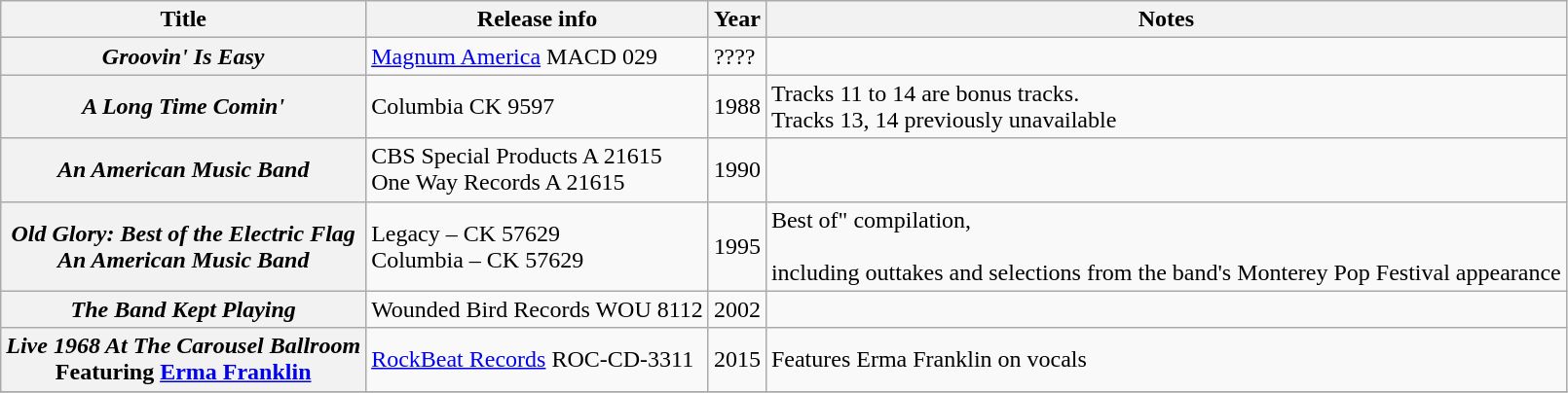<table class="wikitable plainrowheaders sortable">
<tr>
<th scope="col">Title</th>
<th scope="col">Release info</th>
<th scope="col">Year</th>
<th scope="col" class="unsortable">Notes</th>
</tr>
<tr>
<th scope="row"><em>Groovin' Is Easy</em></th>
<td><a href='#'>Magnum America</a> MACD 029</td>
<td>????</td>
<td></td>
</tr>
<tr>
<th scope="row"><em>A Long Time Comin' </em></th>
<td>Columbia CK 9597</td>
<td>1988</td>
<td>Tracks 11 to 14 are bonus tracks.<br>Tracks 13, 14 previously unavailable</td>
</tr>
<tr>
<th scope="row"><em>An American Music Band</em></th>
<td>CBS Special Products A 21615<br>One Way Records A 21615</td>
<td>1990</td>
<td></td>
</tr>
<tr>
<th scope="row"><em>Old Glory: Best of the Electric Flag<br>An American Music Band</em></th>
<td>Legacy – CK 57629<br>Columbia – CK 57629</td>
<td>1995</td>
<td>Best of" compilation,<br><br>including outtakes and selections from the band's Monterey Pop Festival appearance</td>
</tr>
<tr>
<th scope="row"><em>The Band Kept Playing</em></th>
<td>Wounded Bird Records WOU 8112</td>
<td>2002</td>
<td></td>
</tr>
<tr>
<th scope="row"><em>Live 1968 At The Carousel Ballroom</em><br> Featuring <a href='#'>Erma Franklin</a></th>
<td><a href='#'>RockBeat Records</a> ROC-CD-3311</td>
<td>2015</td>
<td>Features Erma Franklin on vocals</td>
</tr>
<tr>
</tr>
</table>
